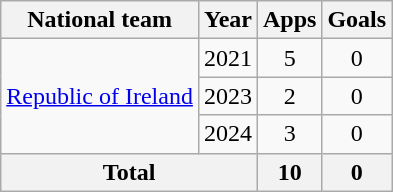<table class=wikitable style=text-align:center>
<tr>
<th>National team</th>
<th>Year</th>
<th>Apps</th>
<th>Goals</th>
</tr>
<tr>
<td rowspan=3><a href='#'>Republic of Ireland</a></td>
<td>2021</td>
<td>5</td>
<td>0</td>
</tr>
<tr>
<td>2023</td>
<td>2</td>
<td>0</td>
</tr>
<tr>
<td>2024</td>
<td>3</td>
<td>0</td>
</tr>
<tr>
<th colspan=2>Total</th>
<th>10</th>
<th>0</th>
</tr>
</table>
